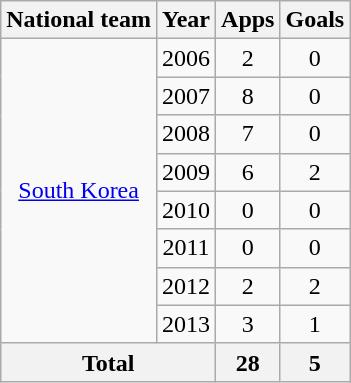<table class="wikitable" style="text-align:center">
<tr>
<th>National team</th>
<th>Year</th>
<th>Apps</th>
<th>Goals</th>
</tr>
<tr>
<td rowspan="8"><a href='#'>South Korea</a></td>
<td>2006</td>
<td>2</td>
<td>0</td>
</tr>
<tr>
<td>2007</td>
<td>8</td>
<td>0</td>
</tr>
<tr>
<td>2008</td>
<td>7</td>
<td>0</td>
</tr>
<tr>
<td>2009</td>
<td>6</td>
<td>2</td>
</tr>
<tr>
<td>2010</td>
<td>0</td>
<td>0</td>
</tr>
<tr>
<td>2011</td>
<td>0</td>
<td>0</td>
</tr>
<tr>
<td>2012</td>
<td>2</td>
<td>2</td>
</tr>
<tr>
<td>2013</td>
<td>3</td>
<td>1</td>
</tr>
<tr>
<th colspan="2">Total</th>
<th>28</th>
<th>5</th>
</tr>
</table>
